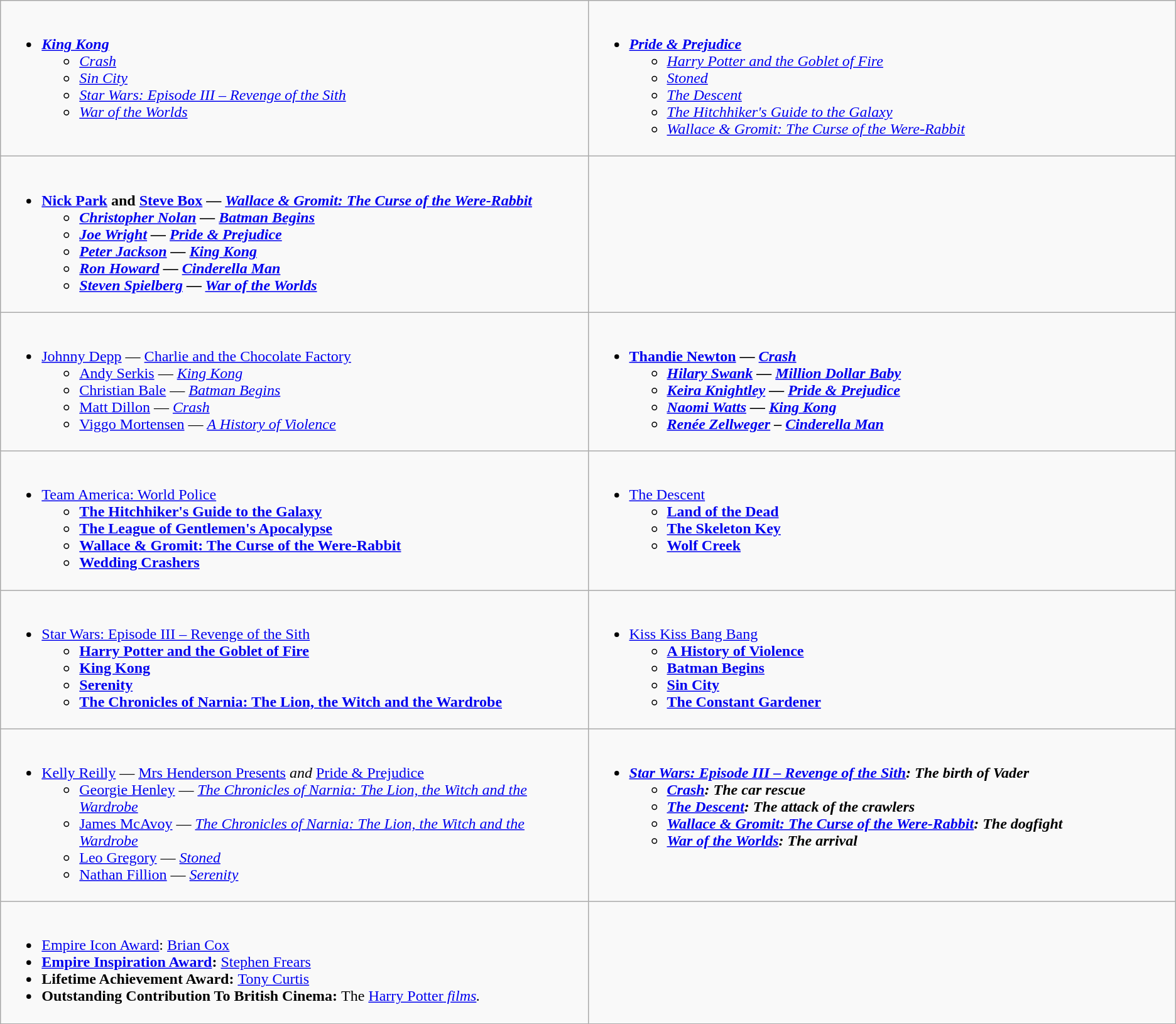<table class=wikitable>
<tr>
<td style="vertical-align:top;" width="50%"><br><ul><li><strong><em><a href='#'>King Kong</a></em></strong><ul><li><em><a href='#'>Crash</a></em></li><li><em><a href='#'>Sin City</a></em></li><li><em><a href='#'>Star Wars: Episode III – Revenge of the Sith</a></em></li><li><em><a href='#'>War of the Worlds</a></em></li></ul></li></ul></td>
<td style="vertical-align:top;" width="50%"><br><ul><li><strong><em><a href='#'>Pride & Prejudice</a></em></strong><ul><li><em><a href='#'>Harry Potter and the Goblet of Fire</a></em></li><li><em><a href='#'>Stoned</a></em></li><li><em><a href='#'>The Descent</a></em></li><li><em><a href='#'>The Hitchhiker's Guide to the Galaxy</a></em></li><li><em><a href='#'>Wallace & Gromit: The Curse of the Were-Rabbit</a></em></li></ul></li></ul></td>
</tr>
<tr>
<td style="vertical-align:top;" width="50%"><br><ul><li><strong><a href='#'>Nick Park</a> and <a href='#'>Steve Box</a> — <em><a href='#'>Wallace & Gromit: The Curse of the Were-Rabbit</a><strong><em><ul><li><a href='#'>Christopher Nolan</a> — </em><a href='#'>Batman Begins</a><em></li><li><a href='#'>Joe Wright</a> — </em><a href='#'>Pride & Prejudice</a><em></li><li><a href='#'>Peter Jackson</a> — </em><a href='#'>King Kong</a><em></li><li><a href='#'>Ron Howard</a> — </em><a href='#'>Cinderella Man</a><em></li><li><a href='#'>Steven Spielberg</a> — </em><a href='#'>War of the Worlds</a><em></li></ul></li></ul></td>
<td style="vertical-align:top;" width="50%"></td>
</tr>
<tr>
<td style="vertical-align:top;" width="50%"><br><ul><li></strong><a href='#'>Johnny Depp</a> — </em><a href='#'>Charlie and the Chocolate Factory</a></em></strong><ul><li><a href='#'>Andy Serkis</a> — <em><a href='#'>King Kong</a></em></li><li><a href='#'>Christian Bale</a> — <em><a href='#'>Batman Begins</a></em></li><li><a href='#'>Matt Dillon</a> — <em><a href='#'>Crash</a></em></li><li><a href='#'>Viggo Mortensen</a> — <em><a href='#'>A History of Violence</a></em></li></ul></li></ul></td>
<td style="vertical-align:top;" width="50%"><br><ul><li><strong><a href='#'>Thandie Newton</a> — <em><a href='#'>Crash</a><strong><em><ul><li><a href='#'>Hilary Swank</a> — </em><a href='#'>Million Dollar Baby</a><em></li><li><a href='#'>Keira Knightley</a> — </em><a href='#'>Pride & Prejudice</a><em></li><li><a href='#'>Naomi Watts</a> — </em><a href='#'>King Kong</a><em></li><li><a href='#'>Renée Zellweger</a> – </em><a href='#'>Cinderella Man</a><em></li></ul></li></ul></td>
</tr>
<tr>
<td style="vertical-align:top;" width="50%"><br><ul><li></em></strong><a href='#'>Team America: World Police</a><strong><em><ul><li></em><a href='#'>The Hitchhiker's Guide to the Galaxy</a><em></li><li></em><a href='#'>The League of Gentlemen's Apocalypse</a><em></li><li></em><a href='#'>Wallace & Gromit: The Curse of the Were-Rabbit</a><em></li><li></em><a href='#'>Wedding Crashers</a><em></li></ul></li></ul></td>
<td style="vertical-align:top;" width="50%"><br><ul><li></em></strong><a href='#'>The Descent</a><strong><em><ul><li></em><a href='#'>Land of the Dead</a><em></li><li></em><a href='#'>The Skeleton Key</a><em></li><li></em><a href='#'>Wolf Creek</a><em></li></ul></li></ul></td>
</tr>
<tr>
<td style="vertical-align:top;" width="50%"><br><ul><li></em></strong><a href='#'>Star Wars: Episode III – Revenge of the Sith</a><strong><em><ul><li></em><a href='#'>Harry Potter and the Goblet of Fire</a><em></li><li></em><a href='#'>King Kong</a><em></li><li></em><a href='#'>Serenity</a><em></li><li></em><a href='#'>The Chronicles of Narnia: The Lion, the Witch and the Wardrobe</a><em></li></ul></li></ul></td>
<td style="vertical-align:top;" width="50%"><br><ul><li></em></strong><a href='#'>Kiss Kiss Bang Bang</a><strong><em><ul><li></em><a href='#'>A History of Violence</a><em></li><li></em><a href='#'>Batman Begins</a><em></li><li></em><a href='#'>Sin City</a><em></li><li></em><a href='#'>The Constant Gardener</a><em></li></ul></li></ul></td>
</tr>
<tr>
<td style="vertical-align:top;" width="50%"><br><ul><li></strong><a href='#'>Kelly Reilly</a> — </em><a href='#'>Mrs Henderson Presents</a><em> and </em><a href='#'>Pride & Prejudice</a></em></strong><ul><li><a href='#'>Georgie Henley</a> — <em><a href='#'>The Chronicles of Narnia: The Lion, the Witch and the Wardrobe</a></em></li><li><a href='#'>James McAvoy</a> — <em><a href='#'>The Chronicles of Narnia: The Lion, the Witch and the Wardrobe</a></em></li><li><a href='#'>Leo Gregory</a> — <em><a href='#'>Stoned</a></em></li><li><a href='#'>Nathan Fillion</a> — <em><a href='#'>Serenity</a></em></li></ul></li></ul></td>
<td style="vertical-align:top;" width="50%"><br><ul><li><strong><em><a href='#'>Star Wars: Episode III – Revenge of the Sith</a><em>: The birth of Vader<strong><ul><li></em><a href='#'>Crash</a><em>: The car rescue</li><li></em><a href='#'>The Descent</a><em>: The attack of the crawlers</li><li></em><a href='#'>Wallace & Gromit: The Curse of the Were-Rabbit</a><em>: The dogfight</li><li></em><a href='#'>War of the Worlds</a><em>: The arrival</li></ul></li></ul></td>
</tr>
<tr>
<td style="vertical-align:top;" width="50%"><br><ul><li><a href='#'>Empire Icon Award</a>: </strong><a href='#'>Brian Cox</a><strong></li><li><a href='#'>Empire Inspiration Award</a>: </strong><a href='#'>Stephen Frears</a><strong></li><li>Lifetime Achievement Award: </strong><a href='#'>Tony Curtis</a><strong></li><li>Outstanding Contribution To British Cinema: </strong>The <a href='#'></em>Harry Potter<em> films</a>.<strong></li></ul></td>
<td style="vertical-align:top;" width="50%"></td>
</tr>
</table>
